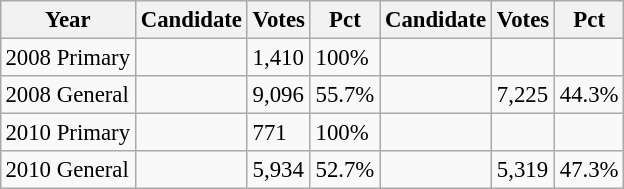<table class="wikitable" style="margin:0.5em ; font-size:95%">
<tr>
<th>Year</th>
<th>Candidate</th>
<th>Votes</th>
<th>Pct</th>
<th>Candidate</th>
<th>Votes</th>
<th>Pct</th>
</tr>
<tr>
<td>2008 Primary</td>
<td></td>
<td>1,410</td>
<td>100%</td>
<td></td>
<td></td>
<td></td>
</tr>
<tr>
<td>2008 General</td>
<td></td>
<td>9,096</td>
<td>55.7%</td>
<td></td>
<td>7,225</td>
<td>44.3%</td>
</tr>
<tr>
<td>2010 Primary</td>
<td></td>
<td>771</td>
<td>100%</td>
<td></td>
<td></td>
<td></td>
</tr>
<tr>
<td>2010 General</td>
<td></td>
<td>5,934</td>
<td>52.7%</td>
<td></td>
<td>5,319</td>
<td>47.3%</td>
</tr>
</table>
